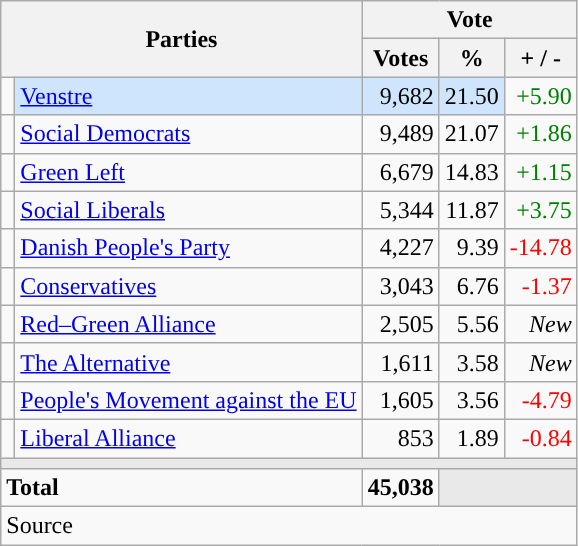<table class="wikitable" style="text-align:right;">
<tr>
<th style="text-align:centre;" rowspan="2" colspan="2" width="225">Parties</th>
<th colspan="3">Vote</th>
</tr>
<tr>
<th width="15">Votes</th>
<th width="15">%</th>
<th width="15">+ / -</th>
</tr>
<tr>
<td width="2" style="color:inherit;background:"></td>
<td bgcolor=#cfe5fe   align="left"><a href='#'>Venstre</a></td>
<td bgcolor=#cfe5fe>9,682</td>
<td bgcolor=#cfe5fe>21.50</td>
<td style=color:green;>+5.90</td>
</tr>
<tr>
<td width="2" style="color:inherit;background:"></td>
<td align="left"><a href='#'>Social Democrats</a></td>
<td>9,489</td>
<td>21.07</td>
<td style=color:green;>+1.86</td>
</tr>
<tr>
<td width="2" style="color:inherit;background:"></td>
<td align="left"><a href='#'>Green Left</a></td>
<td>6,679</td>
<td>14.83</td>
<td style=color:green;>+1.15</td>
</tr>
<tr>
<td width="2" style="color:inherit;background:"></td>
<td align="left"><a href='#'>Social Liberals</a></td>
<td>5,344</td>
<td>11.87</td>
<td style=color:green;>+3.75</td>
</tr>
<tr>
<td width="2" style="color:inherit;background:"></td>
<td align="left"><a href='#'>Danish People's Party</a></td>
<td>4,227</td>
<td>9.39</td>
<td style=color:red;>-14.78</td>
</tr>
<tr>
<td width="2" style="color:inherit;background:"></td>
<td align="left"><a href='#'>Conservatives</a></td>
<td>3,043</td>
<td>6.76</td>
<td style=color:red;>-1.37</td>
</tr>
<tr>
<td width="2" style="color:inherit;background:"></td>
<td align="left"><a href='#'>Red–Green Alliance</a></td>
<td>2,505</td>
<td>5.56</td>
<td><em>New</em></td>
</tr>
<tr>
<td width="2" style="color:inherit;background:"></td>
<td align="left"><a href='#'>The Alternative</a></td>
<td>1,611</td>
<td>3.58</td>
<td><em>New</em></td>
</tr>
<tr>
<td width="2" style="color:inherit;background:"></td>
<td align="left"><a href='#'>People's Movement against the EU</a></td>
<td>1,605</td>
<td>3.56</td>
<td style=color:red;>-4.79</td>
</tr>
<tr>
<td width="2" style="color:inherit;background:"></td>
<td align="left"><a href='#'>Liberal Alliance</a></td>
<td>853</td>
<td>1.89</td>
<td style=color:red;>-0.84</td>
</tr>
<tr>
<td colspan="7" bgcolor="#E9E9E9"></td>
</tr>
<tr>
<td align="left" colspan="2"><strong>Total</strong></td>
<td><strong>45,038</strong></td>
<td bgcolor="#E9E9E9" colspan="2"></td>
</tr>
<tr>
<td align="left" colspan="6">Source</td>
</tr>
</table>
